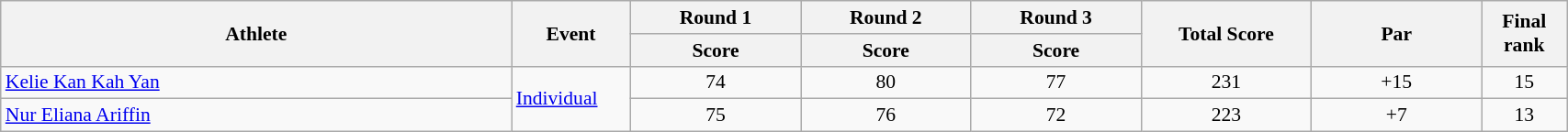<table class="wikitable" width="90%" style="text-align:center; font-size:90%">
<tr>
<th rowspan=2 width="30%">Athlete</th>
<th rowspan=2 width="7%">Event</th>
<th width="10%">Round 1</th>
<th width="10%">Round 2</th>
<th width="10%">Round 3</th>
<th rowspan=2 width="10%">Total Score</th>
<th rowspan=2 width="10%">Par</th>
<th rowspan=2 width="5%">Final rank</th>
</tr>
<tr>
<th width="5%">Score</th>
<th width="5%">Score</th>
<th width="5%">Score</th>
</tr>
<tr>
<td align=left><a href='#'>Kelie Kan Kah Yan</a></td>
<td align=left rowspan=4><a href='#'>Individual</a></td>
<td>74</td>
<td>80</td>
<td>77</td>
<td>231</td>
<td>+15</td>
<td>15</td>
</tr>
<tr>
<td align=left><a href='#'>Nur Eliana Ariffin</a></td>
<td>75</td>
<td>76</td>
<td>72</td>
<td>223</td>
<td>+7</td>
<td>13</td>
</tr>
</table>
